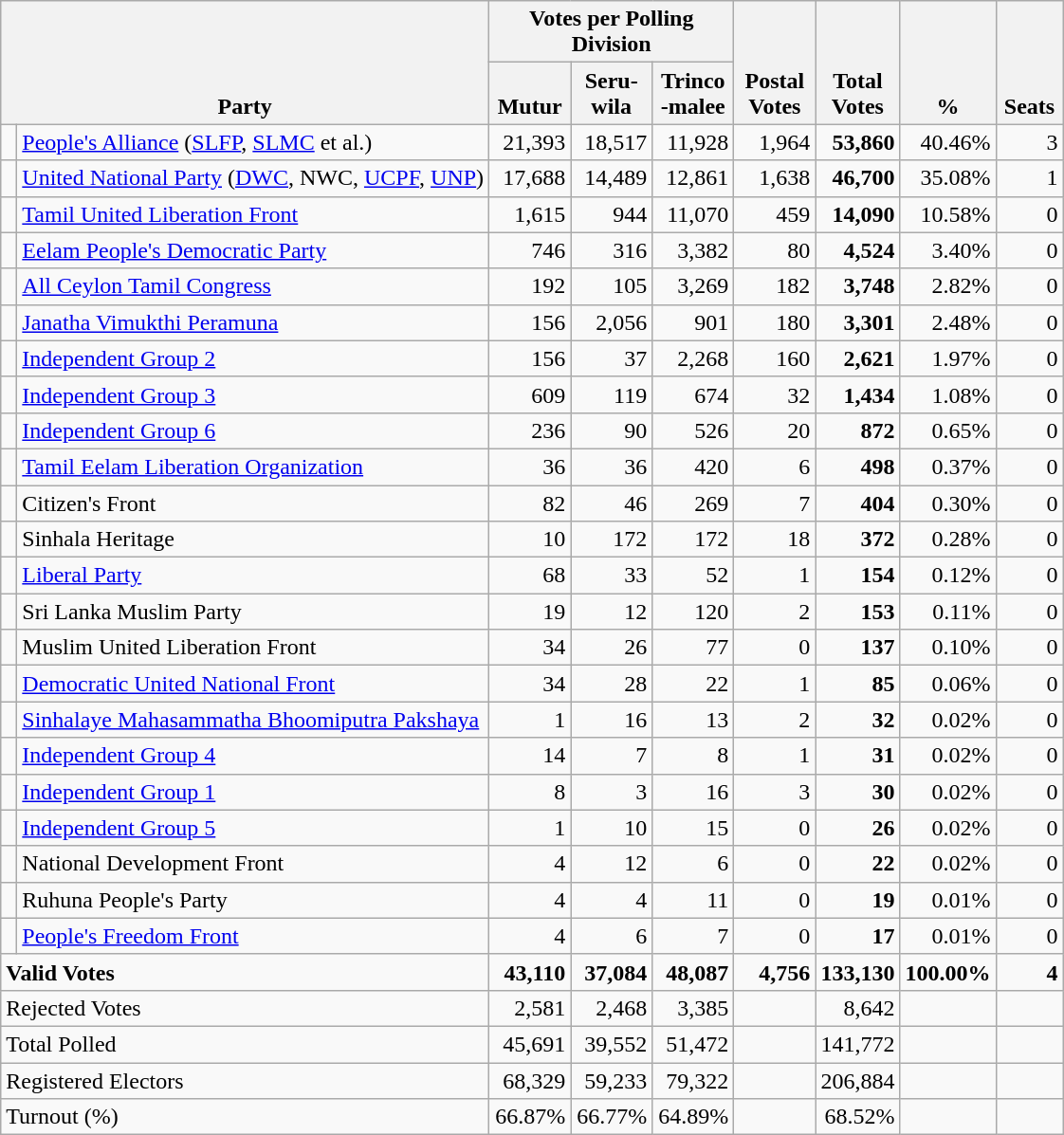<table class="wikitable" border="1" style="text-align:right;">
<tr>
<th align=left valign=bottom rowspan=2 colspan=2>Party</th>
<th colspan=3>Votes per Polling Division</th>
<th align=center valign=bottom rowspan=2 width="50">Postal<br>Votes</th>
<th align=center valign=bottom rowspan=2 width="50">Total Votes</th>
<th align=center valign=bottom rowspan=2 width="50">%</th>
<th align=center valign=bottom rowspan=2 width="40">Seats</th>
</tr>
<tr>
<th align=center valign=bottom width="50">Mutur</th>
<th align=center valign=bottom width="50">Seru-<br>wila</th>
<th align=center valign=bottom width="50">Trinco<br>-malee</th>
</tr>
<tr>
<td bgcolor=> </td>
<td align=left><a href='#'>People's Alliance</a> (<a href='#'>SLFP</a>, <a href='#'>SLMC</a> et al.)</td>
<td>21,393</td>
<td>18,517</td>
<td>11,928</td>
<td>1,964</td>
<td><strong>53,860</strong></td>
<td>40.46%</td>
<td>3</td>
</tr>
<tr>
<td bgcolor=> </td>
<td align=left><a href='#'>United National Party</a> (<a href='#'>DWC</a>, NWC, <a href='#'>UCPF</a>, <a href='#'>UNP</a>)</td>
<td>17,688</td>
<td>14,489</td>
<td>12,861</td>
<td>1,638</td>
<td><strong>46,700</strong></td>
<td>35.08%</td>
<td>1</td>
</tr>
<tr>
<td bgcolor=> </td>
<td align=left><a href='#'>Tamil United Liberation Front</a></td>
<td>1,615</td>
<td>944</td>
<td>11,070</td>
<td>459</td>
<td><strong>14,090</strong></td>
<td>10.58%</td>
<td>0</td>
</tr>
<tr>
<td bgcolor=> </td>
<td align=left><a href='#'>Eelam People's Democratic Party</a></td>
<td>746</td>
<td>316</td>
<td>3,382</td>
<td>80</td>
<td><strong>4,524</strong></td>
<td>3.40%</td>
<td>0</td>
</tr>
<tr>
<td bgcolor=> </td>
<td align=left><a href='#'>All Ceylon Tamil Congress</a></td>
<td>192</td>
<td>105</td>
<td>3,269</td>
<td>182</td>
<td><strong>3,748</strong></td>
<td>2.82%</td>
<td>0</td>
</tr>
<tr>
<td bgcolor=> </td>
<td align=left><a href='#'>Janatha Vimukthi Peramuna</a></td>
<td>156</td>
<td>2,056</td>
<td>901</td>
<td>180</td>
<td><strong>3,301</strong></td>
<td>2.48%</td>
<td>0</td>
</tr>
<tr>
<td bgcolor=> </td>
<td align=left><a href='#'>Independent Group 2</a></td>
<td>156</td>
<td>37</td>
<td>2,268</td>
<td>160</td>
<td><strong>2,621</strong></td>
<td>1.97%</td>
<td>0</td>
</tr>
<tr>
<td bgcolor=> </td>
<td align=left><a href='#'>Independent Group 3</a></td>
<td>609</td>
<td>119</td>
<td>674</td>
<td>32</td>
<td><strong>1,434</strong></td>
<td>1.08%</td>
<td>0</td>
</tr>
<tr>
<td bgcolor=> </td>
<td align=left><a href='#'>Independent Group 6</a></td>
<td>236</td>
<td>90</td>
<td>526</td>
<td>20</td>
<td><strong>872</strong></td>
<td>0.65%</td>
<td>0</td>
</tr>
<tr>
<td bgcolor=> </td>
<td align=left><a href='#'>Tamil Eelam Liberation Organization</a></td>
<td>36</td>
<td>36</td>
<td>420</td>
<td>6</td>
<td><strong>498</strong></td>
<td>0.37%</td>
<td>0</td>
</tr>
<tr>
<td></td>
<td align=left>Citizen's Front</td>
<td>82</td>
<td>46</td>
<td>269</td>
<td>7</td>
<td><strong>404</strong></td>
<td>0.30%</td>
<td>0</td>
</tr>
<tr>
<td></td>
<td align=left>Sinhala Heritage</td>
<td>10</td>
<td>172</td>
<td>172</td>
<td>18</td>
<td><strong>372</strong></td>
<td>0.28%</td>
<td>0</td>
</tr>
<tr>
<td></td>
<td align=left><a href='#'>Liberal Party</a></td>
<td>68</td>
<td>33</td>
<td>52</td>
<td>1</td>
<td><strong>154</strong></td>
<td>0.12%</td>
<td>0</td>
</tr>
<tr>
<td></td>
<td align=left>Sri Lanka Muslim Party</td>
<td>19</td>
<td>12</td>
<td>120</td>
<td>2</td>
<td><strong>153</strong></td>
<td>0.11%</td>
<td>0</td>
</tr>
<tr>
<td></td>
<td align=left>Muslim United Liberation Front</td>
<td>34</td>
<td>26</td>
<td>77</td>
<td>0</td>
<td><strong>137</strong></td>
<td>0.10%</td>
<td>0</td>
</tr>
<tr>
<td></td>
<td align=left><a href='#'>Democratic United National Front</a></td>
<td>34</td>
<td>28</td>
<td>22</td>
<td>1</td>
<td><strong>85</strong></td>
<td>0.06%</td>
<td>0</td>
</tr>
<tr>
<td bgcolor=> </td>
<td align=left><a href='#'>Sinhalaye Mahasammatha Bhoomiputra Pakshaya</a></td>
<td>1</td>
<td>16</td>
<td>13</td>
<td>2</td>
<td><strong>32</strong></td>
<td>0.02%</td>
<td>0</td>
</tr>
<tr>
<td bgcolor=> </td>
<td align=left><a href='#'>Independent Group 4</a></td>
<td>14</td>
<td>7</td>
<td>8</td>
<td>1</td>
<td><strong>31</strong></td>
<td>0.02%</td>
<td>0</td>
</tr>
<tr>
<td bgcolor=> </td>
<td align=left><a href='#'>Independent Group 1</a></td>
<td>8</td>
<td>3</td>
<td>16</td>
<td>3</td>
<td><strong>30</strong></td>
<td>0.02%</td>
<td>0</td>
</tr>
<tr>
<td bgcolor=> </td>
<td align=left><a href='#'>Independent Group 5</a></td>
<td>1</td>
<td>10</td>
<td>15</td>
<td>0</td>
<td><strong>26</strong></td>
<td>0.02%</td>
<td>0</td>
</tr>
<tr>
<td></td>
<td align=left>National Development Front</td>
<td>4</td>
<td>12</td>
<td>6</td>
<td>0</td>
<td><strong>22</strong></td>
<td>0.02%</td>
<td>0</td>
</tr>
<tr>
<td></td>
<td align=left>Ruhuna People's Party</td>
<td>4</td>
<td>4</td>
<td>11</td>
<td>0</td>
<td><strong>19</strong></td>
<td>0.01%</td>
<td>0</td>
</tr>
<tr>
<td></td>
<td align=left><a href='#'>People's Freedom Front</a></td>
<td>4</td>
<td>6</td>
<td>7</td>
<td>0</td>
<td><strong>17</strong></td>
<td>0.01%</td>
<td>0</td>
</tr>
<tr>
<td align=left colspan=2><strong>Valid Votes</strong></td>
<td><strong>43,110</strong></td>
<td><strong>37,084</strong></td>
<td><strong>48,087</strong></td>
<td><strong>4,756</strong></td>
<td><strong>133,130</strong></td>
<td><strong>100.00%</strong></td>
<td><strong>4</strong></td>
</tr>
<tr>
<td align=left colspan=2>Rejected Votes</td>
<td>2,581</td>
<td>2,468</td>
<td>3,385</td>
<td></td>
<td>8,642</td>
<td></td>
<td></td>
</tr>
<tr>
<td align=left colspan=2>Total Polled</td>
<td>45,691</td>
<td>39,552</td>
<td>51,472</td>
<td></td>
<td>141,772</td>
<td></td>
<td></td>
</tr>
<tr>
<td align=left colspan=2>Registered Electors</td>
<td>68,329</td>
<td>59,233</td>
<td>79,322</td>
<td></td>
<td>206,884</td>
<td></td>
<td></td>
</tr>
<tr>
<td align=left colspan=2>Turnout (%)</td>
<td>66.87%</td>
<td>66.77%</td>
<td>64.89%</td>
<td></td>
<td>68.52%</td>
<td></td>
<td></td>
</tr>
</table>
